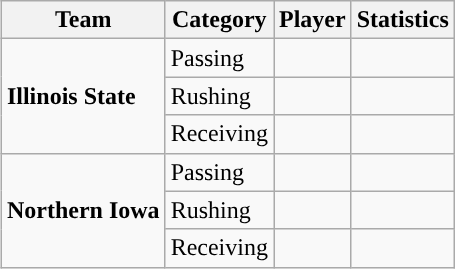<table class="wikitable" style="float: right;">
<tr>
<th>Team</th>
<th>Category</th>
<th>Player</th>
<th>Statistics</th>
</tr>
<tr>
<td rowspan=3><strong>Illinois State</strong></td>
<td>Passing</td>
<td></td>
<td></td>
</tr>
<tr>
<td>Rushing</td>
<td></td>
<td></td>
</tr>
<tr>
<td>Receiving</td>
<td></td>
<td></td>
</tr>
<tr>
<td rowspan=3><strong>Northern Iowa</strong></td>
<td>Passing</td>
<td></td>
<td></td>
</tr>
<tr>
<td>Rushing</td>
<td></td>
<td></td>
</tr>
<tr>
<td>Receiving</td>
<td></td>
<td></td>
</tr>
</table>
